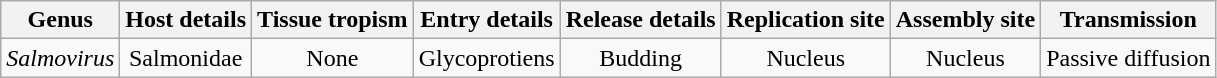<table class="wikitable sortable" style="text-align:center">
<tr>
<th>Genus</th>
<th>Host details</th>
<th>Tissue tropism</th>
<th>Entry details</th>
<th>Release details</th>
<th>Replication site</th>
<th>Assembly site</th>
<th>Transmission</th>
</tr>
<tr>
<td><em>Salmovirus</em></td>
<td>Salmonidae</td>
<td>None</td>
<td>Glycoprotiens</td>
<td>Budding</td>
<td>Nucleus</td>
<td>Nucleus</td>
<td>Passive diffusion</td>
</tr>
</table>
